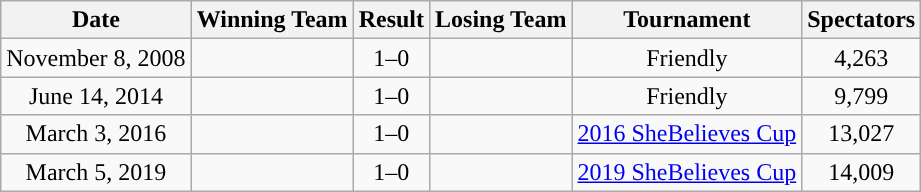<table class="wikitable" style="text-align:center">
<tr>
<th style="text-align:center; ">Date</th>
<th style="text-align:center; ">Winning Team</th>
<th style="text-align:center; ">Result</th>
<th style="text-align:center; ">Losing Team</th>
<th style="text-align:center; ">Tournament</th>
<th style="text-align:center; ">Spectators</th>
</tr>
<tr>
<td style="text-align:center;">November 8, 2008</td>
<td><strong></strong></td>
<td style="text-align:center;">1–0</td>
<td></td>
<td style="text-align:center;">Friendly</td>
<td style="text-align:center;">4,263</td>
</tr>
<tr>
<td style="text-align:center;">June 14, 2014</td>
<td><strong></strong></td>
<td style="text-align:center;">1–0</td>
<td></td>
<td style="text-align:center;">Friendly</td>
<td style="text-align:center;">9,799</td>
</tr>
<tr>
<td style="text-align:center;">March 3, 2016</td>
<td><strong></strong></td>
<td style="text-align:center;">1–0</td>
<td></td>
<td style="text-align:center;"><a href='#'>2016 SheBelieves Cup</a></td>
<td style="text-align:center;">13,027</td>
</tr>
<tr>
<td style="text-align:center;">March 5, 2019</td>
<td><strong></strong></td>
<td style="text-align:center;">1–0</td>
<td></td>
<td style="text-align:center;"><a href='#'>2019 SheBelieves Cup</a></td>
<td style="text-align:center;">14,009</td>
</tr>
</table>
